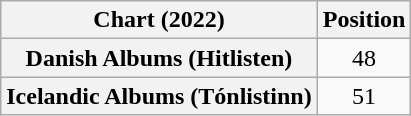<table class="wikitable sortable plainrowheaders" style="text-align:center">
<tr>
<th scope="col">Chart (2022)</th>
<th scope="col">Position</th>
</tr>
<tr>
<th scope="row">Danish Albums (Hitlisten)</th>
<td>48</td>
</tr>
<tr>
<th scope="row">Icelandic Albums (Tónlistinn)</th>
<td>51</td>
</tr>
</table>
